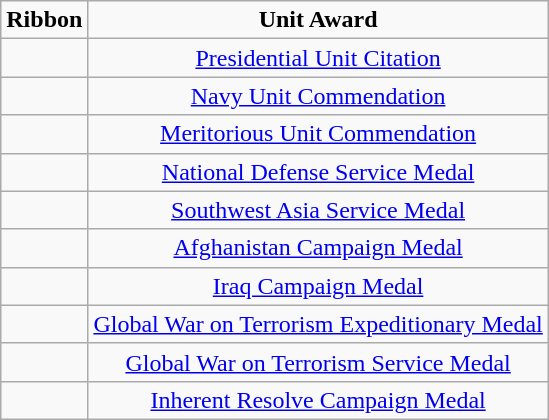<table class="wikitable" style="text-align:center">
<tr>
<td><strong>Ribbon</strong></td>
<td><strong>Unit Award </strong></td>
</tr>
<tr>
<td></td>
<td><a href='#'>Presidential Unit Citation</a></td>
</tr>
<tr>
<td></td>
<td><a href='#'>Navy Unit Commendation</a></td>
</tr>
<tr>
<td></td>
<td><a href='#'>Meritorious Unit Commendation</a></td>
</tr>
<tr>
<td></td>
<td><a href='#'>National Defense Service Medal</a></td>
</tr>
<tr>
<td></td>
<td><a href='#'>Southwest Asia Service Medal</a></td>
</tr>
<tr>
<td></td>
<td><a href='#'>Afghanistan Campaign Medal</a></td>
</tr>
<tr>
<td></td>
<td><a href='#'>Iraq Campaign Medal</a></td>
</tr>
<tr>
<td></td>
<td><a href='#'>Global War on Terrorism Expeditionary Medal</a></td>
</tr>
<tr>
<td></td>
<td><a href='#'>Global War on Terrorism Service Medal</a></td>
</tr>
<tr>
<td></td>
<td><a href='#'>Inherent Resolve Campaign Medal</a></td>
</tr>
</table>
